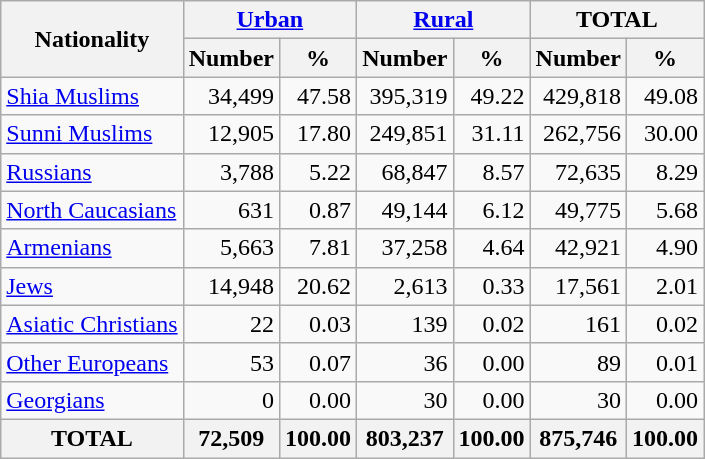<table class="wikitable sortable">
<tr>
<th rowspan="2">Nationality</th>
<th colspan="2"><a href='#'>Urban</a></th>
<th colspan="2"><a href='#'>Rural</a></th>
<th colspan="2">TOTAL</th>
</tr>
<tr>
<th>Number</th>
<th>%</th>
<th>Number</th>
<th>%</th>
<th>Number</th>
<th>%</th>
</tr>
<tr>
<td><a href='#'>Shia Muslims</a></td>
<td align="right">34,499</td>
<td align="right">47.58</td>
<td align="right">395,319</td>
<td align="right">49.22</td>
<td align="right">429,818</td>
<td align="right">49.08</td>
</tr>
<tr>
<td><a href='#'>Sunni Muslims</a></td>
<td align="right">12,905</td>
<td align="right">17.80</td>
<td align="right">249,851</td>
<td align="right">31.11</td>
<td align="right">262,756</td>
<td align="right">30.00</td>
</tr>
<tr>
<td><a href='#'>Russians</a></td>
<td align="right">3,788</td>
<td align="right">5.22</td>
<td align="right">68,847</td>
<td align="right">8.57</td>
<td align="right">72,635</td>
<td align="right">8.29</td>
</tr>
<tr>
<td><a href='#'>North Caucasians</a></td>
<td align="right">631</td>
<td align="right">0.87</td>
<td align="right">49,144</td>
<td align="right">6.12</td>
<td align="right">49,775</td>
<td align="right">5.68</td>
</tr>
<tr>
<td><a href='#'>Armenians</a></td>
<td align="right">5,663</td>
<td align="right">7.81</td>
<td align="right">37,258</td>
<td align="right">4.64</td>
<td align="right">42,921</td>
<td align="right">4.90</td>
</tr>
<tr>
<td><a href='#'>Jews</a></td>
<td align="right">14,948</td>
<td align="right">20.62</td>
<td align="right">2,613</td>
<td align="right">0.33</td>
<td align="right">17,561</td>
<td align="right">2.01</td>
</tr>
<tr>
<td><a href='#'>Asiatic Christians</a></td>
<td align="right">22</td>
<td align="right">0.03</td>
<td align="right">139</td>
<td align="right">0.02</td>
<td align="right">161</td>
<td align="right">0.02</td>
</tr>
<tr>
<td><a href='#'>Other Europeans</a></td>
<td align="right">53</td>
<td align="right">0.07</td>
<td align="right">36</td>
<td align="right">0.00</td>
<td align="right">89</td>
<td align="right">0.01</td>
</tr>
<tr>
<td><a href='#'>Georgians</a></td>
<td align="right">0</td>
<td align="right">0.00</td>
<td align="right">30</td>
<td align="right">0.00</td>
<td align="right">30</td>
<td align="right">0.00</td>
</tr>
<tr>
<th>TOTAL</th>
<th>72,509</th>
<th>100.00</th>
<th>803,237</th>
<th>100.00</th>
<th>875,746</th>
<th>100.00</th>
</tr>
</table>
